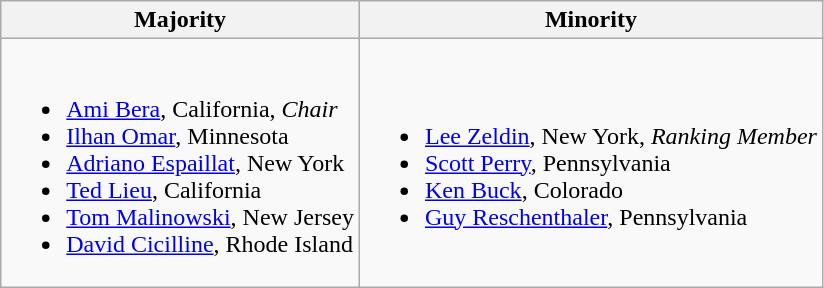<table class=wikitable>
<tr>
<th>Majority</th>
<th>Minority</th>
</tr>
<tr>
<td><br><ul><li><a href='#'>Ami Bera</a>, California, <em>Chair</em></li><li><a href='#'>Ilhan Omar</a>, Minnesota</li><li><a href='#'>Adriano Espaillat</a>, New York</li><li><a href='#'>Ted Lieu</a>, California</li><li><a href='#'>Tom Malinowski</a>, New Jersey</li><li><a href='#'>David Cicilline</a>, Rhode Island</li></ul></td>
<td><br><ul><li><a href='#'>Lee Zeldin</a>, New York, <em>Ranking Member</em></li><li><a href='#'>Scott Perry</a>, Pennsylvania</li><li><a href='#'>Ken Buck</a>, Colorado</li><li><a href='#'>Guy Reschenthaler</a>, Pennsylvania</li></ul></td>
</tr>
</table>
